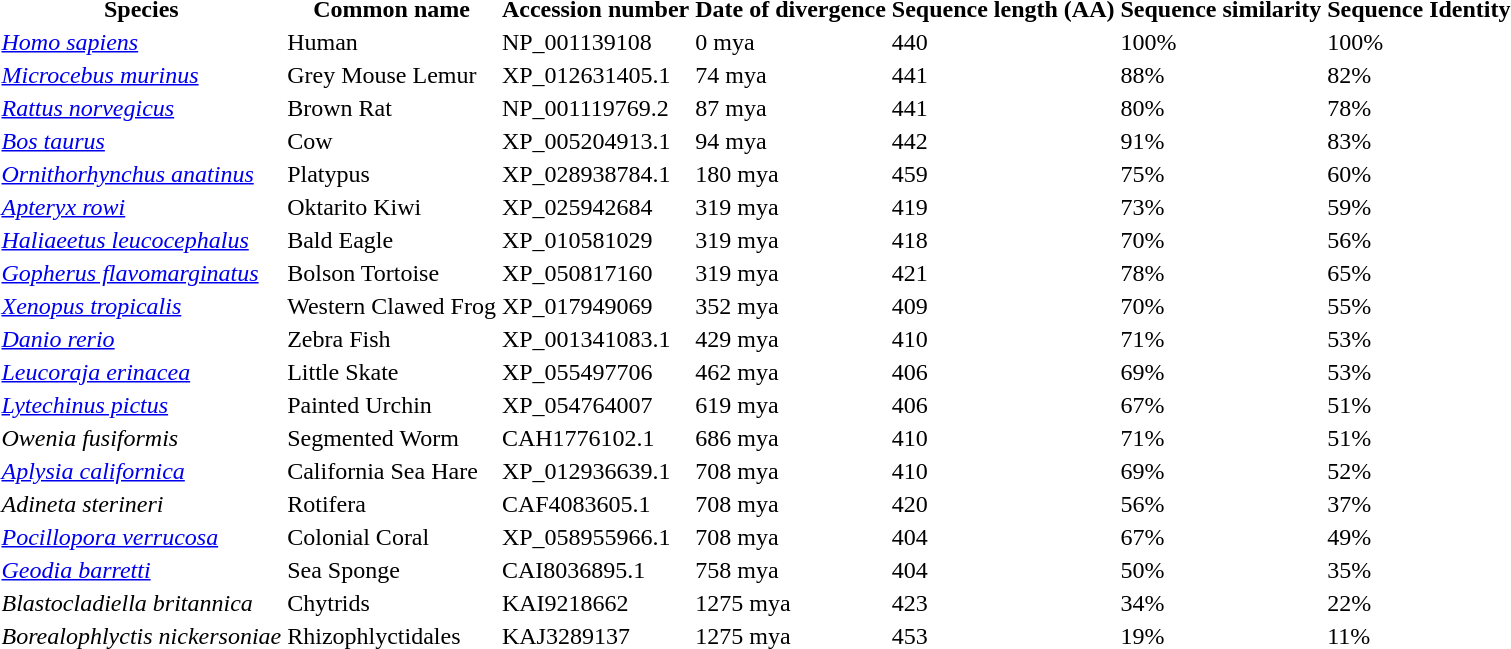<table>
<tr>
<th>Species</th>
<th>Common name</th>
<th>Accession number</th>
<th>Date of divergence</th>
<th>Sequence length (AA)</th>
<th>Sequence similarity</th>
<th>Sequence Identity</th>
</tr>
<tr>
<td><em><a href='#'>Homo sapiens</a></em></td>
<td>Human</td>
<td>NP_001139108</td>
<td>0 mya</td>
<td>440</td>
<td>100%</td>
<td>100%</td>
</tr>
<tr>
<td><em><a href='#'>Microcebus murinus</a></em></td>
<td>Grey Mouse Lemur</td>
<td>XP_012631405.1</td>
<td>74 mya</td>
<td>441</td>
<td>88%</td>
<td>82%</td>
</tr>
<tr>
<td><em><a href='#'>Rattus norvegicus</a></em></td>
<td>Brown Rat</td>
<td>NP_001119769.2</td>
<td>87 mya</td>
<td>441</td>
<td>80%</td>
<td>78%</td>
</tr>
<tr>
<td><em><a href='#'>Bos taurus</a></em></td>
<td>Cow</td>
<td>XP_005204913.1</td>
<td>94 mya</td>
<td>442</td>
<td>91%</td>
<td>83%</td>
</tr>
<tr>
<td><em><a href='#'>Ornithorhynchus anatinus</a></em></td>
<td>Platypus</td>
<td>XP_028938784.1</td>
<td>180 mya</td>
<td>459</td>
<td>75%</td>
<td>60%</td>
</tr>
<tr>
<td><em><a href='#'>Apteryx rowi</a></em></td>
<td>Oktarito Kiwi</td>
<td>XP_025942684</td>
<td>319 mya</td>
<td>419</td>
<td>73%</td>
<td>59%</td>
</tr>
<tr>
<td><em><a href='#'>Haliaeetus leucocephalus</a></em></td>
<td>Bald Eagle</td>
<td>XP_010581029</td>
<td>319 mya</td>
<td>418</td>
<td>70%</td>
<td>56%</td>
</tr>
<tr>
<td><em><a href='#'>Gopherus flavomarginatus</a></em></td>
<td>Bolson Tortoise</td>
<td>XP_050817160</td>
<td>319 mya</td>
<td>421</td>
<td>78%</td>
<td>65%</td>
</tr>
<tr>
<td><em><a href='#'>Xenopus tropicalis</a></em></td>
<td>Western Clawed Frog</td>
<td>XP_017949069</td>
<td>352 mya</td>
<td>409</td>
<td>70%</td>
<td>55%</td>
</tr>
<tr>
<td><em><a href='#'>Danio rerio</a></em></td>
<td>Zebra Fish</td>
<td>XP_001341083.1</td>
<td>429 mya</td>
<td>410</td>
<td>71%</td>
<td>53%</td>
</tr>
<tr>
<td><em><a href='#'>Leucoraja erinacea</a></em></td>
<td>Little Skate</td>
<td>XP_055497706</td>
<td>462 mya</td>
<td>406</td>
<td>69%</td>
<td>53%</td>
</tr>
<tr>
<td><em><a href='#'>Lytechinus pictus</a></em></td>
<td>Painted Urchin</td>
<td>XP_054764007</td>
<td>619 mya</td>
<td>406</td>
<td>67%</td>
<td>51%</td>
</tr>
<tr>
<td><em>Owenia fusiformis</em></td>
<td>Segmented Worm</td>
<td>CAH1776102.1</td>
<td>686 mya</td>
<td>410</td>
<td>71%</td>
<td>51%</td>
</tr>
<tr>
<td><em><a href='#'>Aplysia californica</a></em></td>
<td>California Sea Hare</td>
<td>XP_012936639.1</td>
<td>708 mya</td>
<td>410</td>
<td>69%</td>
<td>52%</td>
</tr>
<tr>
<td><em>Adineta sterineri</em></td>
<td>Rotifera</td>
<td>CAF4083605.1</td>
<td>708 mya</td>
<td>420</td>
<td>56%</td>
<td>37%</td>
</tr>
<tr>
<td><em><a href='#'>Pocillopora verrucosa</a></em></td>
<td>Colonial Coral</td>
<td>XP_058955966.1</td>
<td>708 mya</td>
<td>404</td>
<td>67%</td>
<td>49%</td>
</tr>
<tr>
<td><em><a href='#'>Geodia barretti</a></em></td>
<td>Sea Sponge</td>
<td>CAI8036895.1</td>
<td>758 mya</td>
<td>404</td>
<td>50%</td>
<td>35%</td>
</tr>
<tr>
<td><em>Blastocladiella britannica</em></td>
<td>Chytrids</td>
<td>KAI9218662</td>
<td>1275 mya</td>
<td>423</td>
<td>34%</td>
<td>22%</td>
</tr>
<tr>
<td><em>Borealophlyctis nickersoniae</em></td>
<td>Rhizophlyctidales</td>
<td>KAJ3289137</td>
<td>1275 mya</td>
<td>453</td>
<td>19%</td>
<td>11%</td>
</tr>
</table>
